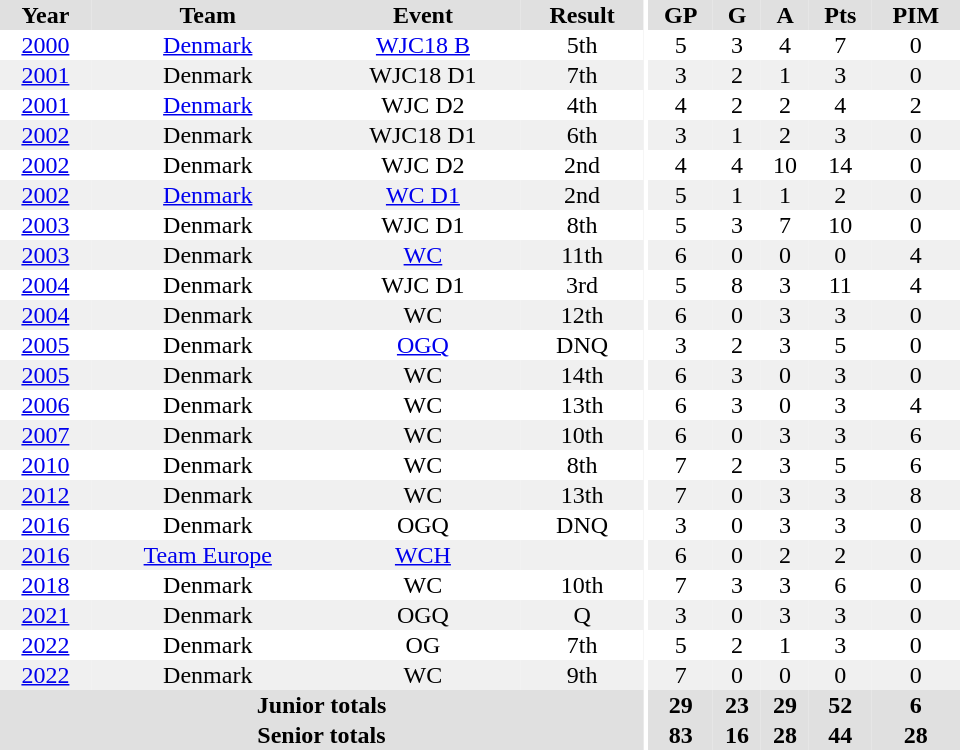<table border="0" cellpadding="1" cellspacing="0" ID="Table3" style="text-align:center; width:40em">
<tr ALIGN="center" bgcolor="#e0e0e0">
<th>Year</th>
<th>Team</th>
<th>Event</th>
<th>Result</th>
<th rowspan="99" bgcolor="#ffffff"></th>
<th>GP</th>
<th>G</th>
<th>A</th>
<th>Pts</th>
<th>PIM</th>
</tr>
<tr>
<td><a href='#'>2000</a></td>
<td><a href='#'>Denmark</a></td>
<td><a href='#'>WJC18 B</a></td>
<td>5th</td>
<td>5</td>
<td>3</td>
<td>4</td>
<td>7</td>
<td>0</td>
</tr>
<tr bgcolor="#f0f0f0">
<td><a href='#'>2001</a></td>
<td>Denmark</td>
<td>WJC18 D1</td>
<td>7th</td>
<td>3</td>
<td>2</td>
<td>1</td>
<td>3</td>
<td>0</td>
</tr>
<tr>
<td><a href='#'>2001</a></td>
<td><a href='#'>Denmark</a></td>
<td>WJC D2</td>
<td>4th</td>
<td>4</td>
<td>2</td>
<td>2</td>
<td>4</td>
<td>2</td>
</tr>
<tr bgcolor="#f0f0f0">
<td><a href='#'>2002</a></td>
<td>Denmark</td>
<td>WJC18 D1</td>
<td>6th</td>
<td>3</td>
<td>1</td>
<td>2</td>
<td>3</td>
<td>0</td>
</tr>
<tr>
<td><a href='#'>2002</a></td>
<td>Denmark</td>
<td>WJC D2</td>
<td>2nd</td>
<td>4</td>
<td>4</td>
<td>10</td>
<td>14</td>
<td>0</td>
</tr>
<tr bgcolor="#f0f0f0">
<td><a href='#'>2002</a></td>
<td><a href='#'>Denmark</a></td>
<td><a href='#'>WC D1</a></td>
<td>2nd</td>
<td>5</td>
<td>1</td>
<td>1</td>
<td>2</td>
<td>0</td>
</tr>
<tr>
<td><a href='#'>2003</a></td>
<td>Denmark</td>
<td>WJC D1</td>
<td>8th</td>
<td>5</td>
<td>3</td>
<td>7</td>
<td>10</td>
<td>0</td>
</tr>
<tr bgcolor="#f0f0f0">
<td><a href='#'>2003</a></td>
<td>Denmark</td>
<td><a href='#'>WC</a></td>
<td>11th</td>
<td>6</td>
<td>0</td>
<td>0</td>
<td>0</td>
<td>4</td>
</tr>
<tr>
<td><a href='#'>2004</a></td>
<td>Denmark</td>
<td>WJC D1</td>
<td>3rd</td>
<td>5</td>
<td>8</td>
<td>3</td>
<td>11</td>
<td>4</td>
</tr>
<tr bgcolor="#f0f0f0">
<td><a href='#'>2004</a></td>
<td>Denmark</td>
<td>WC</td>
<td>12th</td>
<td>6</td>
<td>0</td>
<td>3</td>
<td>3</td>
<td>0</td>
</tr>
<tr>
<td><a href='#'>2005</a></td>
<td>Denmark</td>
<td><a href='#'>OGQ</a></td>
<td>DNQ</td>
<td>3</td>
<td>2</td>
<td>3</td>
<td>5</td>
<td>0</td>
</tr>
<tr bgcolor="#f0f0f0">
<td><a href='#'>2005</a></td>
<td>Denmark</td>
<td>WC</td>
<td>14th</td>
<td>6</td>
<td>3</td>
<td>0</td>
<td>3</td>
<td>0</td>
</tr>
<tr>
<td><a href='#'>2006</a></td>
<td>Denmark</td>
<td>WC</td>
<td>13th</td>
<td>6</td>
<td>3</td>
<td>0</td>
<td>3</td>
<td>4</td>
</tr>
<tr bgcolor="#f0f0f0">
<td><a href='#'>2007</a></td>
<td>Denmark</td>
<td>WC</td>
<td>10th</td>
<td>6</td>
<td>0</td>
<td>3</td>
<td>3</td>
<td>6</td>
</tr>
<tr>
<td><a href='#'>2010</a></td>
<td>Denmark</td>
<td>WC</td>
<td>8th</td>
<td>7</td>
<td>2</td>
<td>3</td>
<td>5</td>
<td>6</td>
</tr>
<tr bgcolor="#f0f0f0">
<td><a href='#'>2012</a></td>
<td>Denmark</td>
<td>WC</td>
<td>13th</td>
<td>7</td>
<td>0</td>
<td>3</td>
<td>3</td>
<td>8</td>
</tr>
<tr>
<td><a href='#'>2016</a></td>
<td>Denmark</td>
<td>OGQ</td>
<td>DNQ</td>
<td>3</td>
<td>0</td>
<td>3</td>
<td>3</td>
<td>0</td>
</tr>
<tr bgcolor="#f0f0f0">
<td><a href='#'>2016</a></td>
<td><a href='#'>Team Europe</a></td>
<td><a href='#'>WCH</a></td>
<td></td>
<td>6</td>
<td>0</td>
<td>2</td>
<td>2</td>
<td>0</td>
</tr>
<tr>
<td><a href='#'>2018</a></td>
<td>Denmark</td>
<td>WC</td>
<td>10th</td>
<td>7</td>
<td>3</td>
<td>3</td>
<td>6</td>
<td>0</td>
</tr>
<tr bgcolor="#f0f0f0">
<td><a href='#'>2021</a></td>
<td>Denmark</td>
<td>OGQ</td>
<td>Q</td>
<td>3</td>
<td>0</td>
<td>3</td>
<td>3</td>
<td>0</td>
</tr>
<tr>
<td><a href='#'>2022</a></td>
<td>Denmark</td>
<td>OG</td>
<td>7th</td>
<td>5</td>
<td>2</td>
<td>1</td>
<td>3</td>
<td>0</td>
</tr>
<tr bgcolor="#f0f0f0">
<td><a href='#'>2022</a></td>
<td>Denmark</td>
<td>WC</td>
<td>9th</td>
<td>7</td>
<td>0</td>
<td>0</td>
<td>0</td>
<td>0</td>
</tr>
<tr bgcolor="#e0e0e0">
<th colspan="4">Junior totals</th>
<th>29</th>
<th>23</th>
<th>29</th>
<th>52</th>
<th>6</th>
</tr>
<tr bgcolor="#e0e0e0">
<th colspan="4">Senior totals</th>
<th>83</th>
<th>16</th>
<th>28</th>
<th>44</th>
<th>28</th>
</tr>
</table>
